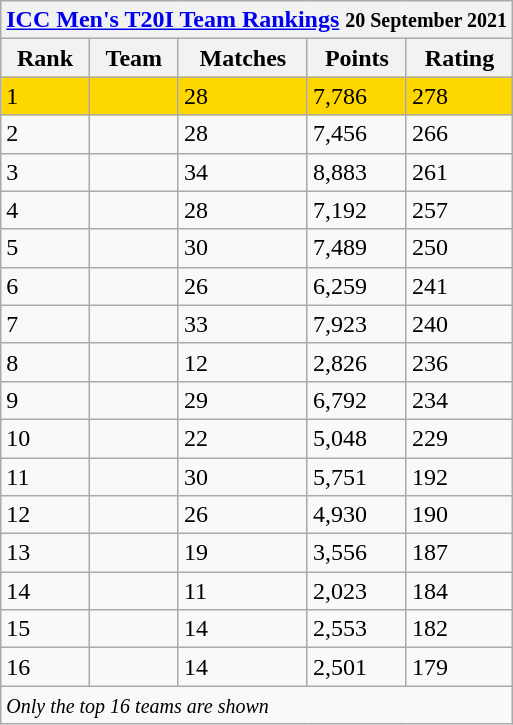<table class="wikitable" stp;">
<tr>
<th colspan="5"><a href='#'>ICC Men's T20I Team Rankings</a> <small>20 September 2021</small></th>
</tr>
<tr>
<th>Rank</th>
<th>Team</th>
<th>Matches</th>
<th>Points</th>
<th>Rating</th>
</tr>
<tr style="background:gold">
<td>1</td>
<td style=text-align:left;></td>
<td>28</td>
<td>7,786</td>
<td>278</td>
</tr>
<tr>
<td>2</td>
<td style=text-align:left;></td>
<td>28</td>
<td>7,456</td>
<td>266</td>
</tr>
<tr>
<td>3</td>
<td style=text-align:left;></td>
<td>34</td>
<td>8,883</td>
<td>261</td>
</tr>
<tr>
<td>4</td>
<td style=text-align:left;></td>
<td>28</td>
<td>7,192</td>
<td>257</td>
</tr>
<tr>
<td>5</td>
<td style=text-align:left;></td>
<td>30</td>
<td>7,489</td>
<td>250</td>
</tr>
<tr>
<td>6</td>
<td style=text-align:left;></td>
<td>26</td>
<td>6,259</td>
<td>241</td>
</tr>
<tr>
<td>7</td>
<td style=text-align:left;></td>
<td>33</td>
<td>7,923</td>
<td>240</td>
</tr>
<tr>
<td>8</td>
<td style=text-align:left;></td>
<td>12</td>
<td>2,826</td>
<td>236</td>
</tr>
<tr>
<td>9</td>
<td style=text-align:left;></td>
<td>29</td>
<td>6,792</td>
<td>234</td>
</tr>
<tr>
<td>10</td>
<td style=text-align:left;></td>
<td>22</td>
<td>5,048</td>
<td>229</td>
</tr>
<tr>
<td>11</td>
<td style=text-align:left;></td>
<td>30</td>
<td>5,751</td>
<td>192</td>
</tr>
<tr>
<td>12</td>
<td style=text-align:left;></td>
<td>26</td>
<td>4,930</td>
<td>190</td>
</tr>
<tr>
<td>13</td>
<td style=text-align:left;></td>
<td>19</td>
<td>3,556</td>
<td>187</td>
</tr>
<tr>
<td>14</td>
<td style=text-align:left;></td>
<td>11</td>
<td>2,023</td>
<td>184</td>
</tr>
<tr>
<td>15</td>
<td style=text-align:left;></td>
<td>14</td>
<td>2,553</td>
<td>182</td>
</tr>
<tr>
<td>16</td>
<td style=text-align:left;></td>
<td>14</td>
<td>2,501</td>
<td>179</td>
</tr>
<tr>
<td colspan="5"><small><em>Only the top 16 teams are shown</em></small></td>
</tr>
</table>
